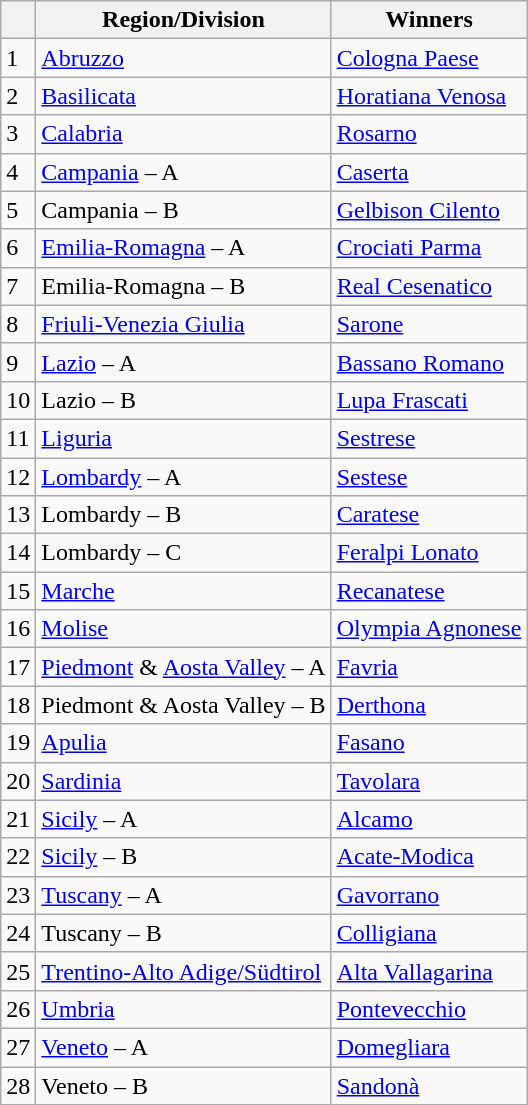<table class="wikitable">
<tr>
<th></th>
<th>Region/Division</th>
<th>Winners</th>
</tr>
<tr>
<td>1</td>
<td><a href='#'>Abruzzo</a></td>
<td><a href='#'>Cologna Paese</a></td>
</tr>
<tr>
<td>2</td>
<td><a href='#'>Basilicata</a></td>
<td><a href='#'>Horatiana Venosa</a></td>
</tr>
<tr>
<td>3</td>
<td><a href='#'>Calabria</a></td>
<td><a href='#'>Rosarno</a></td>
</tr>
<tr>
<td>4</td>
<td><a href='#'>Campania</a> – A</td>
<td><a href='#'>Caserta</a></td>
</tr>
<tr>
<td>5</td>
<td>Campania – B</td>
<td><a href='#'>Gelbison Cilento</a></td>
</tr>
<tr>
<td>6</td>
<td><a href='#'>Emilia-Romagna</a> – A</td>
<td><a href='#'>Crociati Parma</a></td>
</tr>
<tr>
<td>7</td>
<td>Emilia-Romagna – B</td>
<td><a href='#'>Real Cesenatico</a></td>
</tr>
<tr>
<td>8</td>
<td><a href='#'>Friuli-Venezia Giulia</a></td>
<td><a href='#'>Sarone</a></td>
</tr>
<tr>
<td>9</td>
<td><a href='#'>Lazio</a> – A</td>
<td><a href='#'>Bassano Romano</a></td>
</tr>
<tr>
<td>10</td>
<td>Lazio – B</td>
<td><a href='#'>Lupa Frascati</a></td>
</tr>
<tr>
<td>11</td>
<td><a href='#'>Liguria</a></td>
<td><a href='#'>Sestrese</a></td>
</tr>
<tr>
<td>12</td>
<td><a href='#'>Lombardy</a> – A</td>
<td><a href='#'>Sestese</a></td>
</tr>
<tr>
<td>13</td>
<td>Lombardy – B</td>
<td><a href='#'>Caratese</a></td>
</tr>
<tr>
<td>14</td>
<td>Lombardy – C</td>
<td><a href='#'>Feralpi Lonato</a></td>
</tr>
<tr>
<td>15</td>
<td><a href='#'>Marche</a></td>
<td><a href='#'>Recanatese</a></td>
</tr>
<tr>
<td>16</td>
<td><a href='#'>Molise</a></td>
<td><a href='#'>Olympia Agnonese</a></td>
</tr>
<tr>
<td>17</td>
<td><a href='#'>Piedmont</a> & <a href='#'>Aosta Valley</a> – A</td>
<td><a href='#'>Favria</a></td>
</tr>
<tr>
<td>18</td>
<td>Piedmont & Aosta Valley – B</td>
<td><a href='#'>Derthona</a></td>
</tr>
<tr>
<td>19</td>
<td><a href='#'>Apulia</a></td>
<td><a href='#'>Fasano</a></td>
</tr>
<tr>
<td>20</td>
<td><a href='#'>Sardinia</a></td>
<td><a href='#'>Tavolara</a></td>
</tr>
<tr>
<td>21</td>
<td><a href='#'>Sicily</a> – A</td>
<td><a href='#'>Alcamo</a></td>
</tr>
<tr>
<td>22</td>
<td><a href='#'>Sicily</a> – B</td>
<td><a href='#'>Acate-Modica</a></td>
</tr>
<tr>
<td>23</td>
<td><a href='#'>Tuscany</a> – A</td>
<td><a href='#'>Gavorrano</a></td>
</tr>
<tr>
<td>24</td>
<td>Tuscany – B</td>
<td><a href='#'>Colligiana</a></td>
</tr>
<tr>
<td>25</td>
<td><a href='#'>Trentino-Alto Adige/Südtirol</a></td>
<td><a href='#'>Alta Vallagarina</a></td>
</tr>
<tr>
<td>26</td>
<td><a href='#'>Umbria</a></td>
<td><a href='#'>Pontevecchio</a></td>
</tr>
<tr>
<td>27</td>
<td><a href='#'>Veneto</a> – A</td>
<td><a href='#'>Domegliara</a></td>
</tr>
<tr>
<td>28</td>
<td>Veneto – B</td>
<td><a href='#'>Sandonà</a></td>
</tr>
</table>
